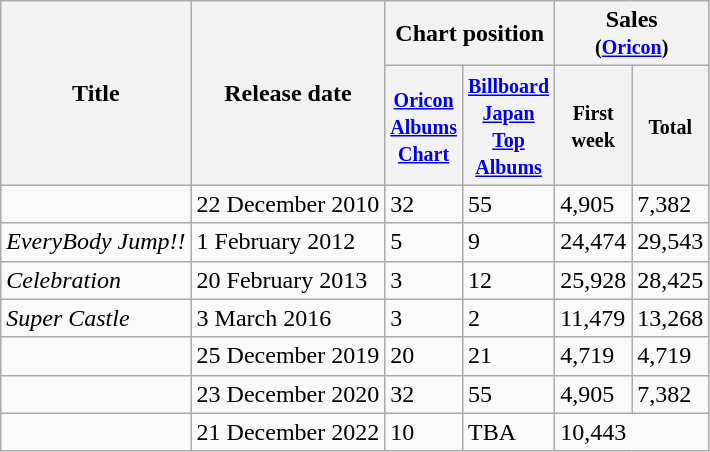<table class="wikitable">
<tr>
<th rowspan="2">Title</th>
<th rowspan="2">Release date</th>
<th colspan="2">Chart position</th>
<th colspan="2">Sales<br><small>(<a href='#'>Oricon</a>)</small></th>
</tr>
<tr>
<th><small><a href='#'>Oricon<br>Albums<br>Chart</a></small><br></th>
<th><small><a href='#'>Billboard<br>Japan<br>Top<br>Albums</a></small></th>
<th><small>First<br>week</small></th>
<th><small>Total</small></th>
</tr>
<tr>
<td></td>
<td>22 December 2010</td>
<td>32</td>
<td>55</td>
<td>4,905</td>
<td>7,382</td>
</tr>
<tr>
<td><em>EveryBody Jump!!</em></td>
<td>1 February 2012</td>
<td>5</td>
<td>9</td>
<td>24,474</td>
<td>29,543</td>
</tr>
<tr>
<td><em>Celebration</em></td>
<td>20 February 2013</td>
<td>3</td>
<td>12</td>
<td>25,928</td>
<td>28,425</td>
</tr>
<tr>
<td><em>Super Castle</em></td>
<td>3 March 2016</td>
<td>3</td>
<td>2</td>
<td>11,479</td>
<td>13,268</td>
</tr>
<tr>
<td></td>
<td>25 December 2019</td>
<td>20</td>
<td>21</td>
<td>4,719</td>
<td>4,719</td>
</tr>
<tr>
<td></td>
<td>23 December 2020</td>
<td>32</td>
<td>55</td>
<td>4,905</td>
<td>7,382</td>
</tr>
<tr>
<td></td>
<td>21 December 2022</td>
<td>10</td>
<td>TBA</td>
<td colspan="2">10,443</td>
</tr>
</table>
